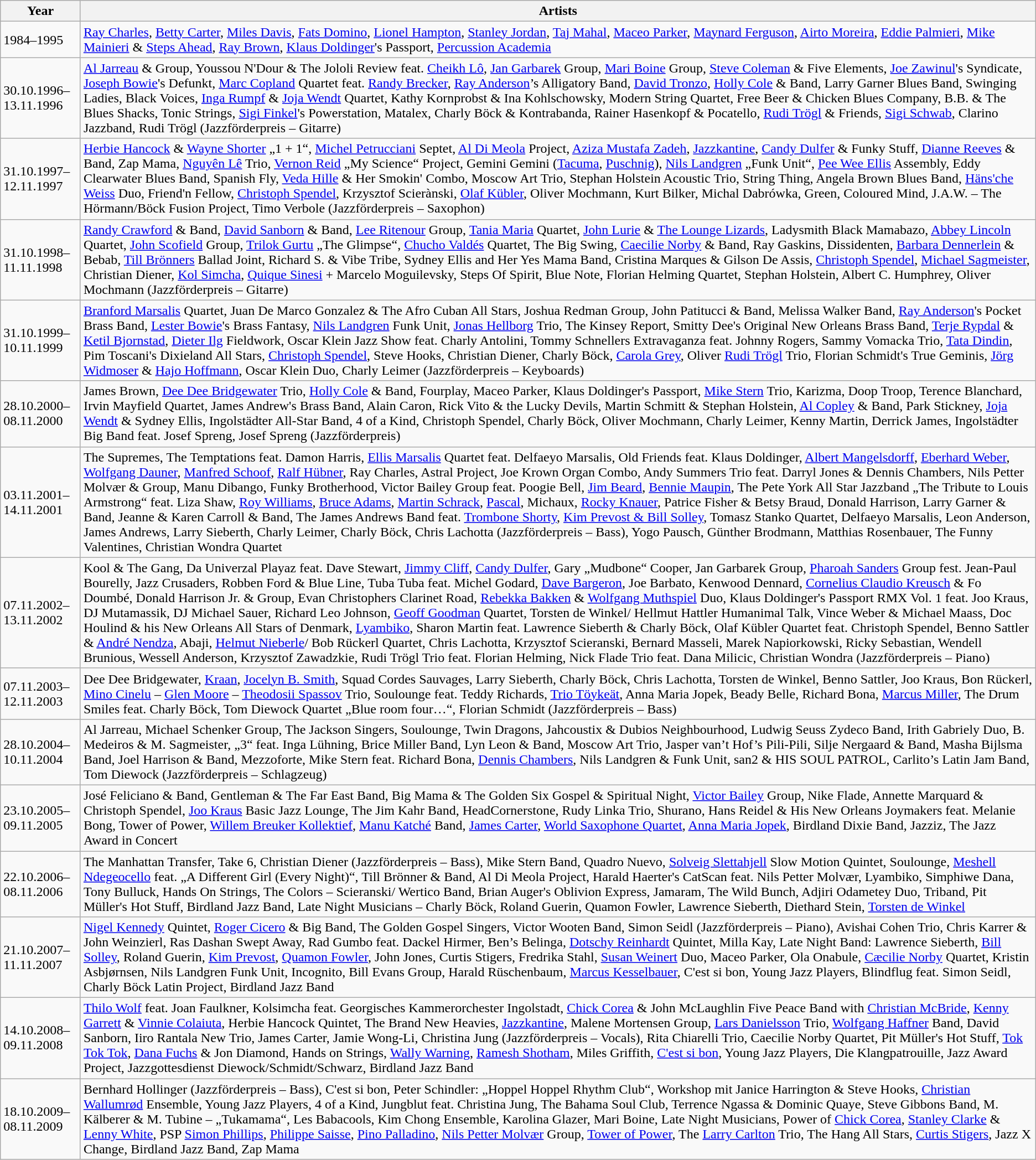<table class="wikitable">
<tr class="hintergrundfarbe5">
<th>Year</th>
<th>Artists</th>
</tr>
<tr>
<td>1984–1995</td>
<td><a href='#'>Ray Charles</a>, <a href='#'>Betty Carter</a>, <a href='#'>Miles Davis</a>, <a href='#'>Fats Domino</a>, <a href='#'>Lionel Hampton</a>, <a href='#'>Stanley Jordan</a>, <a href='#'>Taj Mahal</a>, <a href='#'>Maceo Parker</a>, <a href='#'>Maynard Ferguson</a>, <a href='#'>Airto Moreira</a>, <a href='#'>Eddie Palmieri</a>, <a href='#'>Mike Mainieri</a> & <a href='#'>Steps Ahead</a>, <a href='#'>Ray Brown</a>, <a href='#'>Klaus Doldinger</a>'s Passport, <a href='#'>Percussion Academia</a></td>
</tr>
<tr>
<td>30.10.1996–13.11.1996</td>
<td><a href='#'>Al Jarreau</a> & Group, Youssou N'Dour & The Jololi Review feat. <a href='#'>Cheikh Lô</a>, <a href='#'>Jan Garbarek</a> Group, <a href='#'>Mari Boine</a> Group, <a href='#'>Steve Coleman</a> & Five Elements, <a href='#'>Joe Zawinul</a>'s Syndicate, <a href='#'>Joseph Bowie</a>'s Defunkt, <a href='#'>Marc Copland</a> Quartet feat. <a href='#'>Randy Brecker</a>, <a href='#'>Ray Anderson</a>’s Alligatory Band, <a href='#'>David Tronzo</a>, <a href='#'>Holly Cole</a> & Band, Larry Garner Blues Band, Swinging Ladies, Black Voices, <a href='#'>Inga Rumpf</a> & <a href='#'>Joja Wendt</a> Quartet, Kathy Kornprobst & Ina Kohlschowsky, Modern String Quartet, Free Beer & Chicken Blues Company, B.B. & The Blues Shacks, Tonic Strings, <a href='#'>Sigi Finkel</a>'s Powerstation, Matalex, Charly Böck & Kontrabanda, Rainer Hasenkopf & Pocatello, <a href='#'>Rudi Trögl</a> & Friends, <a href='#'>Sigi Schwab</a>, Clarino Jazzband, Rudi Trögl (Jazzförderpreis – Gitarre)</td>
</tr>
<tr>
<td>31.10.1997–12.11.1997</td>
<td><a href='#'>Herbie Hancock</a> & <a href='#'>Wayne Shorter</a> „1 + 1“, <a href='#'>Michel Petrucciani</a> Septet, <a href='#'>Al Di Meola</a> Project, <a href='#'>Aziza Mustafa Zadeh</a>, <a href='#'>Jazzkantine</a>, <a href='#'>Candy Dulfer</a> & Funky Stuff, <a href='#'>Dianne Reeves</a> & Band, Zap Mama, <a href='#'>Nguyên Lê</a> Trio, <a href='#'>Vernon Reid</a> „My Science“ Project, Gemini Gemini (<a href='#'>Tacuma</a>, <a href='#'>Puschnig</a>), <a href='#'>Nils Landgren</a> „Funk Unit“, <a href='#'>Pee Wee Ellis</a> Assembly, Eddy Clearwater Blues Band, Spanish Fly, <a href='#'>Veda Hille</a> & Her Smokin' Combo, Moscow Art Trio, Stephan Holstein Acoustic Trio, String Thing, Angela Brown Blues Band, <a href='#'>Häns'che Weiss</a> Duo, Friend'n Fellow, <a href='#'>Christoph Spendel</a>, Krzysztof Scierànski, <a href='#'>Olaf Kübler</a>, Oliver Mochmann, Kurt Bilker, Michal Dabrówka, Green, Coloured Mind, J.A.W. – The Hörmann/Böck Fusion Project, Timo Verbole (Jazzförderpreis – Saxophon)</td>
</tr>
<tr>
<td>31.10.1998–11.11.1998</td>
<td><a href='#'>Randy Crawford</a> & Band, <a href='#'>David Sanborn</a> & Band, <a href='#'>Lee Ritenour</a> Group, <a href='#'>Tania Maria</a> Quartet, <a href='#'>John Lurie</a> & <a href='#'>The Lounge Lizards</a>, Ladysmith Black Mamabazo, <a href='#'>Abbey Lincoln</a> Quartet, <a href='#'>John Scofield</a> Group, <a href='#'>Trilok Gurtu</a> „The Glimpse“, <a href='#'>Chucho Valdés</a> Quartet, The Big Swing, <a href='#'>Caecilie Norby</a> & Band, Ray Gaskins, Dissidenten, <a href='#'>Barbara Dennerlein</a> & Bebab, <a href='#'>Till Brönners</a> Ballad Joint, Richard S. & Vibe Tribe, Sydney Ellis and Her Yes Mama Band, Cristina Marques & Gilson De Assis, <a href='#'>Christoph Spendel</a>, <a href='#'>Michael Sagmeister</a>, Christian Diener, <a href='#'>Kol Simcha</a>, <a href='#'>Quique Sinesi</a> + Marcelo Moguilevsky, Steps Of Spirit, Blue Note, Florian Helming Quartet, Stephan Holstein, Albert C. Humphrey, Oliver Mochmann (Jazzförderpreis – Gitarre)</td>
</tr>
<tr>
<td>31.10.1999–10.11.1999</td>
<td><a href='#'>Branford Marsalis</a> Quartet, Juan De Marco Gonzalez & The Afro Cuban All Stars, Joshua Redman Group, John Patitucci & Band, Melissa Walker Band, <a href='#'>Ray Anderson</a>'s Pocket Brass Band, <a href='#'>Lester Bowie</a>'s Brass Fantasy, <a href='#'>Nils Landgren</a> Funk Unit, <a href='#'>Jonas Hellborg</a> Trio, The Kinsey Report, Smitty Dee's Original New Orleans Brass Band, <a href='#'>Terje Rypdal</a> & <a href='#'>Ketil Bjornstad</a>, <a href='#'>Dieter Ilg</a> Fieldwork, Oscar Klein Jazz Show feat. Charly Antolini, Tommy Schnellers Extravaganza feat. Johnny Rogers, Sammy Vomacka Trio, <a href='#'>Tata Dindin</a>, Pim Toscani's Dixieland All Stars, <a href='#'>Christoph Spendel</a>, Steve Hooks, Christian Diener, Charly Böck, <a href='#'>Carola Grey</a>, Oliver <a href='#'>Rudi Trögl</a> Trio, Florian Schmidt's True Geminis, <a href='#'>Jörg Widmoser</a> & <a href='#'>Hajo Hoffmann</a>, Oscar Klein Duo, Charly Leimer (Jazzförderpreis – Keyboards)</td>
</tr>
<tr>
<td>28.10.2000–08.11.2000</td>
<td>James Brown, <a href='#'>Dee Dee Bridgewater</a> Trio, <a href='#'>Holly Cole</a> & Band, Fourplay, Maceo Parker, Klaus Doldinger's Passport, <a href='#'>Mike Stern</a> Trio, Karizma, Doop Troop, Terence Blanchard, Irvin Mayfield Quartet, James Andrew's Brass Band, Alain Caron, Rick Vito & the Lucky Devils, Martin Schmitt & Stephan Holstein, <a href='#'>Al Copley</a> & Band, Park Stickney, <a href='#'>Joja Wendt</a> & Sydney Ellis, Ingolstädter All-Star Band, 4 of a Kind, Christoph Spendel, Charly Böck, Oliver Mochmann, Charly Leimer, Kenny Martin, Derrick James, Ingolstädter Big Band feat. Josef Spreng, Josef Spreng (Jazzförderpreis)</td>
</tr>
<tr>
<td>03.11.2001–14.11.2001</td>
<td>The Supremes, The Temptations feat. Damon Harris, <a href='#'>Ellis Marsalis</a> Quartet feat. Delfaeyo Marsalis, Old Friends feat. Klaus Doldinger, <a href='#'>Albert Mangelsdorff</a>, <a href='#'>Eberhard Weber</a>, <a href='#'>Wolfgang Dauner</a>, <a href='#'>Manfred Schoof</a>, <a href='#'>Ralf Hübner</a>, Ray Charles, Astral Project, Joe Krown Organ Combo, Andy Summers Trio feat. Darryl Jones & Dennis Chambers, Nils Petter Molvær & Group, Manu Dibango, Funky Brotherhood, Victor Bailey Group feat. Poogie Bell, <a href='#'>Jim Beard</a>, <a href='#'>Bennie Maupin</a>, The Pete York All Star Jazzband „The Tribute to Louis Armstrong“ feat. Liza Shaw, <a href='#'>Roy Williams</a>, <a href='#'>Bruce Adams</a>, <a href='#'>Martin Schrack</a>, <a href='#'>Pascal</a>, Michaux, <a href='#'>Rocky Knauer</a>, Patrice Fisher & Betsy Braud, Donald Harrison, Larry Garner & Band, Jeanne & Karen Carroll & Band, The James Andrews Band feat. <a href='#'>Trombone Shorty</a>, <a href='#'>Kim Prevost & Bill Solley</a>, Tomasz Stanko Quartet, Delfaeyo Marsalis, Leon Anderson, James Andrews, Larry Sieberth, Charly Leimer, Charly Böck, Chris Lachotta (Jazzförderpreis – Bass), Yogo Pausch, Günther Brodmann, Matthias Rosenbauer, The Funny Valentines, Christian Wondra Quartet</td>
</tr>
<tr>
<td>07.11.2002–13.11.2002</td>
<td>Kool & The Gang, Da Univerzal Playaz feat. Dave Stewart, <a href='#'>Jimmy Cliff</a>, <a href='#'>Candy Dulfer</a>, Gary „Mudbone“ Cooper, Jan Garbarek Group, <a href='#'>Pharoah Sanders</a> Group fest. Jean-Paul Bourelly, Jazz Crusaders, Robben Ford & Blue Line, Tuba Tuba feat. Michel Godard, <a href='#'>Dave Bargeron</a>, Joe Barbato, Kenwood Dennard, <a href='#'>Cornelius Claudio Kreusch</a> & Fo Doumbé, Donald Harrison Jr. & Group, Evan Christophers Clarinet Road, <a href='#'>Rebekka Bakken</a> & <a href='#'>Wolfgang Muthspiel</a> Duo, Klaus Doldinger's Passport RMX Vol. 1 feat. Joo Kraus, DJ Mutamassik, DJ Michael Sauer, Richard Leo Johnson, <a href='#'>Geoff Goodman</a> Quartet, Torsten de Winkel/ Hellmut Hattler Humanimal Talk, Vince Weber & Michael Maass, Doc Houlind & his New Orleans All Stars of Denmark, <a href='#'>Lyambiko</a>, Sharon Martin feat. Lawrence Sieberth & Charly Böck, Olaf Kübler Quartet feat. Christoph Spendel, Benno Sattler & <a href='#'>André Nendza</a>, Abaji, <a href='#'>Helmut Nieberle</a>/ Bob Rückerl Quartet, Chris Lachotta, Krzysztof Scieranski, Bernard Masseli, Marek Napiorkowski, Ricky Sebastian, Wendell Brunious, Wessell Anderson, Krzysztof Zawadzkie, Rudi Trögl Trio feat. Florian Helming, Nick Flade Trio feat. Dana Milicic, Christian Wondra (Jazzförderpreis – Piano)</td>
</tr>
<tr>
<td>07.11.2003–12.11.2003</td>
<td>Dee Dee Bridgewater, <a href='#'>Kraan</a>, <a href='#'>Jocelyn B. Smith</a>, Squad Cordes Sauvages, Larry Sieberth, Charly Böck, Chris Lachotta, Torsten de Winkel, Benno Sattler, Joo Kraus, Bon Rückerl, <a href='#'>Mino Cinelu</a> – <a href='#'>Glen Moore</a> – <a href='#'>Theodosii Spassov</a> Trio, Soulounge feat. Teddy Richards, <a href='#'>Trio Töykeät</a>, Anna Maria Jopek, Beady Belle, Richard Bona, <a href='#'>Marcus Miller</a>, The Drum Smiles feat. Charly Böck, Tom Diewock Quartet „Blue room four…“, Florian Schmidt (Jazzförderpreis – Bass)</td>
</tr>
<tr>
<td>28.10.2004–10.11.2004</td>
<td>Al Jarreau, Michael Schenker Group, The Jackson Singers, Soulounge, Twin Dragons, Jahcoustix & Dubios Neighbourhood, Ludwig Seuss Zydeco Band, Irith Gabriely Duo, B. Medeiros & M. Sagmeister, „3“ feat. Inga Lühning, Brice Miller Band, Lyn Leon & Band, Moscow Art Trio, Jasper van’t Hof’s Pili-Pili, Silje Nergaard & Band, Masha Bijlsma Band, Joel Harrison & Band, Mezzoforte, Mike Stern feat. Richard Bona, <a href='#'>Dennis Chambers</a>, Nils Landgren & Funk Unit, san2 & HIS SOUL PATROL, Carlito’s Latin Jam Band, Tom Diewock (Jazzförderpreis – Schlagzeug)</td>
</tr>
<tr>
<td>23.10.2005–09.11.2005</td>
<td>José Feliciano & Band, Gentleman & The Far East Band, Big Mama & The Golden Six Gospel & Spiritual Night, <a href='#'>Victor Bailey</a> Group, Nike Flade, Annette Marquard & Christoph Spendel, <a href='#'>Joo Kraus</a> Basic Jazz Lounge, The Jim Kahr Band, HeadCornerstone, Rudy Linka Trio, Shurano, Hans Reidel & His New Orleans Joymakers feat. Melanie Bong, Tower of Power, <a href='#'>Willem Breuker Kollektief</a>, <a href='#'>Manu Katché</a> Band, <a href='#'>James Carter</a>, <a href='#'>World Saxophone Quartet</a>, <a href='#'>Anna Maria Jopek</a>, Birdland Dixie Band, Jazziz, The Jazz Award in Concert</td>
</tr>
<tr>
<td>22.10.2006–08.11.2006</td>
<td>The Manhattan Transfer, Take 6, Christian Diener (Jazzförderpreis – Bass), Mike Stern Band, Quadro Nuevo, <a href='#'>Solveig Slettahjell</a> Slow Motion Quintet, Soulounge, <a href='#'>Meshell Ndegeocello</a> feat. „A Different Girl (Every Night)“, Till Brönner & Band, Al Di Meola Project, Harald Haerter's CatScan feat. Nils Petter Molvær, Lyambiko, Simphiwe Dana, Tony Bulluck, Hands On Strings, The Colors – Scieranski/ Wertico Band, Brian Auger's Oblivion Express, Jamaram, The Wild Bunch, Adjiri Odametey Duo, Triband, Pit Müller's Hot Stuff, Birdland Jazz Band, Late Night Musicians – Charly Böck, Roland Guerin, Quamon Fowler, Lawrence Sieberth, Diethard Stein, <a href='#'>Torsten de Winkel</a></td>
</tr>
<tr>
<td>21.10.2007–11.11.2007</td>
<td><a href='#'>Nigel Kennedy</a> Quintet, <a href='#'>Roger Cicero</a> & Big Band, The Golden Gospel Singers, Victor Wooten Band, Simon Seidl (Jazzförderpreis – Piano), Avishai Cohen Trio, Chris Karrer & John Weinzierl, Ras Dashan Swept Away, Rad Gumbo feat. Dackel Hirmer, Ben’s Belinga, <a href='#'>Dotschy Reinhardt</a> Quintet, Milla Kay, Late Night Band: Lawrence Sieberth, <a href='#'>Bill Solley</a>, Roland Guerin, <a href='#'>Kim Prevost</a>, <a href='#'>Quamon Fowler</a>, John Jones, Curtis Stigers, Fredrika Stahl, <a href='#'>Susan Weinert</a> Duo, Maceo Parker, Ola Onabule, <a href='#'>Cæcilie Norby</a> Quartet, Kristin Asbjørnsen, Nils Landgren Funk Unit, Incognito, Bill Evans Group, Harald Rüschenbaum, <a href='#'>Marcus Kesselbauer</a>, C'est si bon, Young Jazz Players, Blindflug feat. Simon Seidl, Charly Böck Latin Project, Birdland Jazz Band</td>
</tr>
<tr>
<td>14.10.2008–09.11.2008</td>
<td><a href='#'>Thilo Wolf</a> feat. Joan Faulkner, Kolsimcha feat. Georgisches Kammerorchester Ingolstadt, <a href='#'>Chick Corea</a> & John McLaughlin Five Peace Band with <a href='#'>Christian McBride</a>, <a href='#'>Kenny Garrett</a> & <a href='#'>Vinnie Colaiuta</a>, Herbie Hancock Quintet, The Brand New Heavies, <a href='#'>Jazzkantine</a>, Malene Mortensen Group, <a href='#'>Lars Danielsson</a> Trio, <a href='#'>Wolfgang Haffner</a> Band, David Sanborn, Iiro Rantala New Trio, James Carter, Jamie Wong-Li, Christina Jung (Jazzförderpreis – Vocals), Rita Chiarelli Trio, Caecilie Norby Quartet, Pit Müller's Hot Stuff, <a href='#'>Tok Tok Tok</a>, <a href='#'>Dana Fuchs</a> & Jon Diamond, Hands on Strings, <a href='#'>Wally Warning</a>, <a href='#'>Ramesh Shotham</a>, Miles Griffith, <a href='#'>C'est si bon</a>, Young Jazz Players, Die Klangpatrouille, Jazz Award Project, Jazzgottesdienst Diewock/Schmidt/Schwarz, Birdland Jazz Band</td>
</tr>
<tr>
<td>18.10.2009–08.11.2009</td>
<td>Bernhard Hollinger (Jazzförderpreis – Bass), C'est si bon, Peter Schindler: „Hoppel Hoppel Rhythm Club“, Workshop mit Janice Harrington & Steve Hooks, <a href='#'>Christian Wallumrød</a> Ensemble, Young Jazz Players, 4 of a Kind, Jungblut feat. Christina Jung, The Bahama Soul Club, Terrence Ngassa & Dominic Quaye, Steve Gibbons Band, M. Kälberer & M. Tubine – „Tukamama“, Les Babacools, Kim Chong Ensemble, Karolina Glazer, Mari Boine, Late Night Musicians, Power of <a href='#'>Chick Corea</a>, <a href='#'>Stanley Clarke</a> & <a href='#'>Lenny White</a>, PSP <a href='#'>Simon Phillips</a>, <a href='#'>Philippe Saisse</a>, <a href='#'>Pino Palladino</a>, <a href='#'>Nils Petter Molvær</a> Group, <a href='#'>Tower of Power</a>, The <a href='#'>Larry Carlton</a> Trio, The Hang All Stars, <a href='#'>Curtis Stigers</a>, Jazz X Change, Birdland Jazz Band, Zap Mama</td>
</tr>
</table>
